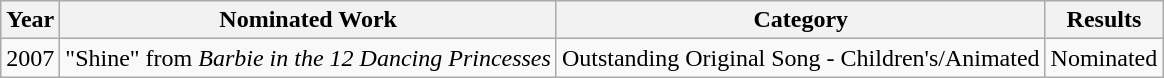<table class="wikitable">
<tr>
<th>Year</th>
<th>Nominated Work</th>
<th>Category</th>
<th>Results</th>
</tr>
<tr>
<td>2007</td>
<td>"Shine" from <em>Barbie in the 12 Dancing Princesses</em></td>
<td>Outstanding Original Song - Children's/Animated</td>
<td>Nominated</td>
</tr>
</table>
